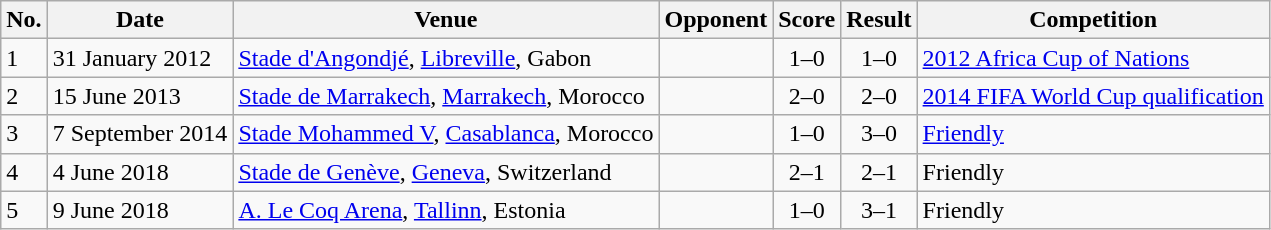<table class="wikitable" style="font-size:100%;">
<tr>
<th>No.</th>
<th>Date</th>
<th>Venue</th>
<th>Opponent</th>
<th>Score</th>
<th>Result</th>
<th>Competition</th>
</tr>
<tr>
<td>1</td>
<td>31 January 2012</td>
<td><a href='#'>Stade d'Angondjé</a>, <a href='#'>Libreville</a>, Gabon</td>
<td></td>
<td align=center>1–0</td>
<td style="text-align:center">1–0</td>
<td><a href='#'>2012 Africa Cup of Nations</a></td>
</tr>
<tr>
<td>2</td>
<td>15 June 2013</td>
<td><a href='#'>Stade de Marrakech</a>, <a href='#'>Marrakech</a>, Morocco</td>
<td></td>
<td align=center>2–0</td>
<td style="text-align:center">2–0</td>
<td><a href='#'>2014 FIFA World Cup qualification</a></td>
</tr>
<tr>
<td>3</td>
<td>7 September 2014</td>
<td><a href='#'>Stade Mohammed V</a>, <a href='#'>Casablanca</a>, Morocco</td>
<td></td>
<td align=center>1–0</td>
<td style="text-align:center">3–0</td>
<td><a href='#'>Friendly</a></td>
</tr>
<tr>
<td>4</td>
<td>4 June 2018</td>
<td><a href='#'>Stade de Genève</a>, <a href='#'>Geneva</a>, Switzerland</td>
<td></td>
<td align=center>2–1</td>
<td style="text-align:center">2–1</td>
<td>Friendly</td>
</tr>
<tr>
<td>5</td>
<td>9 June 2018</td>
<td><a href='#'>A. Le Coq Arena</a>, <a href='#'>Tallinn</a>, Estonia</td>
<td></td>
<td align=center>1–0</td>
<td style="text-align:center">3–1</td>
<td>Friendly</td>
</tr>
</table>
